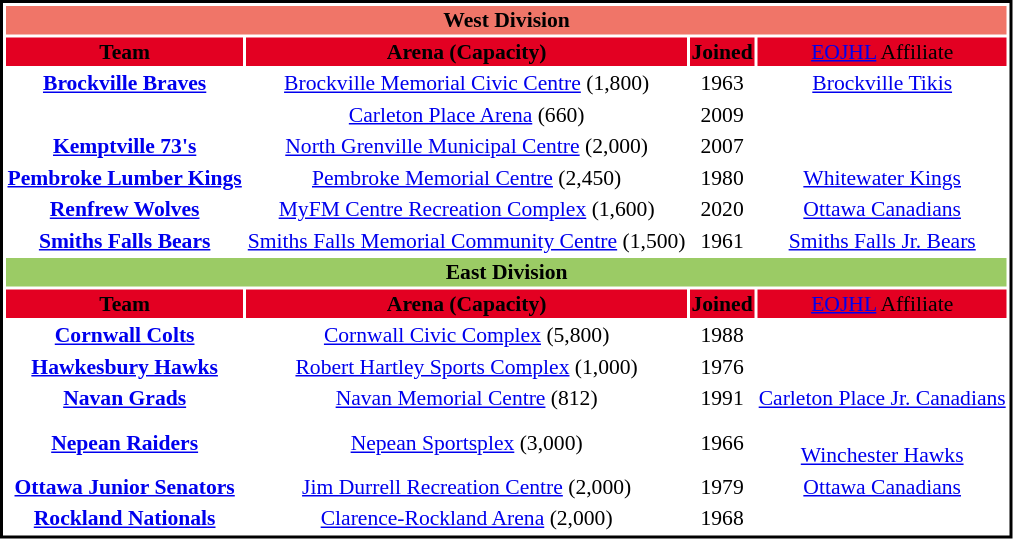<table cellpadding="1" style="font-size: 90%; border: 2px solid black;">
<tr style="text-align: center;"  bgcolor="#F07568">
<td colspan="4"><strong>West Division</strong></td>
</tr>
<tr style="text-align: center;" bgcolor="#E30022">
<td><span> <strong>Team</strong></span></td>
<td><span> <strong>Arena (Capacity)</strong></span></td>
<td><span> <strong>Joined</strong></span></td>
<td><span><a href='#'>EOJHL</a> Affiliate</span></td>
</tr>
<tr style="text-align: center;">
<td><strong><a href='#'>Brockville Braves</a></strong></td>
<td><a href='#'>Brockville Memorial Civic Centre</a> (1,800)</td>
<td>1963</td>
<td><a href='#'>Brockville Tikis</a></td>
</tr>
<tr style="text-align: center;">
<td></td>
<td><a href='#'>Carleton Place Arena</a> (660)</td>
<td>2009</td>
<td></td>
</tr>
<tr style="text-align: center;">
<td><strong><a href='#'>Kemptville 73's</a></strong></td>
<td><a href='#'>North Grenville Municipal Centre</a> (2,000)</td>
<td>2007</td>
<td></td>
</tr>
<tr style="text-align: center;">
<td><strong><a href='#'>Pembroke Lumber Kings</a></strong></td>
<td><a href='#'>Pembroke Memorial Centre</a> (2,450)</td>
<td>1980</td>
<td><a href='#'>Whitewater Kings</a></td>
</tr>
<tr style="text-align: center;">
<td><strong><a href='#'>Renfrew Wolves</a></strong></td>
<td><a href='#'>MyFM Centre Recreation Complex</a> (1,600)</td>
<td>2020</td>
<td><a href='#'>Ottawa Canadians</a></td>
</tr>
<tr style="text-align: center;">
<td><strong><a href='#'>Smiths Falls Bears</a></strong></td>
<td><a href='#'>Smiths Falls Memorial Community Centre</a> (1,500)</td>
<td>1961</td>
<td><a href='#'>Smiths Falls Jr. Bears</a></td>
</tr>
<tr style="text-align: center;"  bgcolor="#9BCB65">
<td colspan="11"><strong>East Division</strong></td>
</tr>
<tr style="text-align: center;" bgcolor="#E30022">
<td><span> <strong>Team</strong></span></td>
<td><span> <strong>Arena (Capacity)</strong></span></td>
<td><span> <strong>Joined</strong></span></td>
<td><span><a href='#'>EOJHL</a> Affiliate</span></td>
</tr>
<tr style="text-align: center;">
<td><strong><a href='#'>Cornwall Colts</a></strong></td>
<td><a href='#'>Cornwall Civic Complex</a> (5,800)</td>
<td>1988</td>
<td></td>
</tr>
<tr style="text-align: center;">
<td><strong><a href='#'>Hawkesbury Hawks</a></strong></td>
<td><a href='#'>Robert Hartley Sports Complex</a> (1,000)</td>
<td>1976</td>
<td></td>
</tr>
<tr style="text-align: center;">
<td><strong><a href='#'>Navan Grads</a></strong></td>
<td><a href='#'>Navan Memorial Centre</a> (812)</td>
<td>1991</td>
<td><a href='#'>Carleton Place Jr. Canadians</a></td>
</tr>
<tr style="text-align: center;">
<td><strong><a href='#'>Nepean Raiders</a></strong></td>
<td><a href='#'>Nepean Sportsplex</a> (3,000)</td>
<td>1966</td>
<td> <br><a href='#'>Winchester Hawks</a></td>
</tr>
<tr style="text-align: center;">
<td><strong><a href='#'>Ottawa Junior Senators</a></strong></td>
<td><a href='#'>Jim Durrell Recreation Centre</a> (2,000)</td>
<td>1979</td>
<td><a href='#'>Ottawa Canadians</a></td>
</tr>
<tr style="text-align: center;">
<td><strong><a href='#'>Rockland Nationals</a></strong></td>
<td><a href='#'>Clarence-Rockland Arena</a> (2,000)</td>
<td>1968</td>
<td></td>
</tr>
</table>
